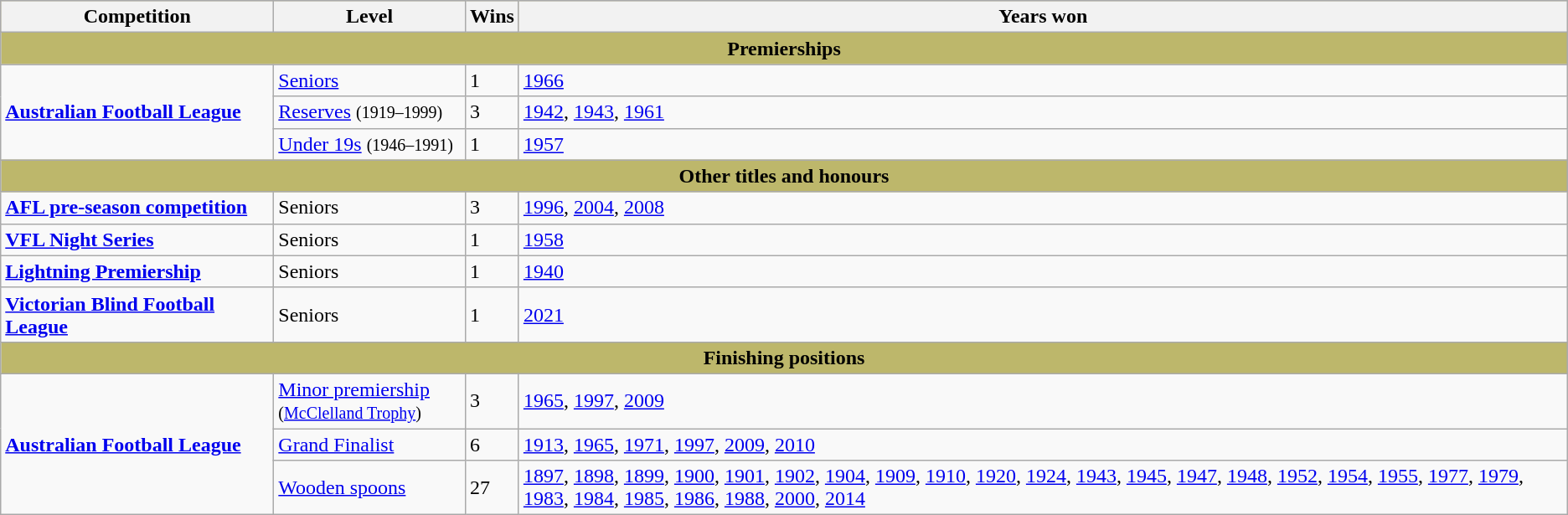<table class="wikitable">
<tr style="background:#bdb76b;">
<th style="width: 210px;">Competition</th>
<th style="width: 145px;">Level</th>
<th>Wins</th>
<th>Years won</th>
</tr>
<tr>
<td colspan="4" style="background:#bdb76b;" align="center"><strong>Premierships</strong></td>
</tr>
<tr>
<td rowspan=3 scope="row" style="text-align: left"><strong><a href='#'>Australian Football League</a></strong></td>
<td><a href='#'>Seniors</a></td>
<td>1</td>
<td><a href='#'>1966</a></td>
</tr>
<tr>
<td><a href='#'>Reserves</a> <small>(1919–1999)</small></td>
<td>3</td>
<td><a href='#'>1942</a>, <a href='#'>1943</a>, <a href='#'>1961</a></td>
</tr>
<tr>
<td><a href='#'>Under 19s</a> <small>(1946–1991)</small></td>
<td>1</td>
<td><a href='#'>1957</a></td>
</tr>
<tr>
<td colspan="4" style="background:#bdb76b;" align="center"><strong>Other titles and honours</strong></td>
</tr>
<tr>
<td><strong><a href='#'>AFL pre-season competition</a></strong></td>
<td>Seniors</td>
<td>3</td>
<td><a href='#'>1996</a>, <a href='#'>2004</a>, <a href='#'>2008</a></td>
</tr>
<tr>
<td><strong><a href='#'>VFL Night Series</a></strong></td>
<td>Seniors</td>
<td>1</td>
<td><a href='#'>1958</a></td>
</tr>
<tr>
<td><strong><a href='#'>Lightning Premiership</a></strong></td>
<td>Seniors</td>
<td>1</td>
<td><a href='#'>1940</a></td>
</tr>
<tr>
<td><strong><a href='#'>Victorian Blind Football League</a></strong></td>
<td>Seniors</td>
<td>1</td>
<td><a href='#'>2021</a></td>
</tr>
<tr>
<th colspan="4" style="background:#bdb76b;">Finishing positions</th>
</tr>
<tr>
<td rowspan=3 scope="row" style="text-align: left"><strong><a href='#'>Australian Football League</a></strong></td>
<td><a href='#'>Minor premiership</a><br><small>(<a href='#'>McClelland Trophy</a>)</small></td>
<td>3</td>
<td><a href='#'>1965</a>, <a href='#'>1997</a>, <a href='#'>2009</a></td>
</tr>
<tr>
<td><a href='#'>Grand Finalist</a></td>
<td>6</td>
<td><a href='#'>1913</a>, <a href='#'>1965</a>, <a href='#'>1971</a>, <a href='#'>1997</a>, <a href='#'>2009</a>, <a href='#'>2010</a></td>
</tr>
<tr>
<td><a href='#'>Wooden spoons</a></td>
<td>27</td>
<td><a href='#'>1897</a>, <a href='#'>1898</a>, <a href='#'>1899</a>, <a href='#'>1900</a>, <a href='#'>1901</a>, <a href='#'>1902</a>, <a href='#'>1904</a>, <a href='#'>1909</a>, <a href='#'>1910</a>, <a href='#'>1920</a>, <a href='#'>1924</a>, <a href='#'>1943</a>, <a href='#'>1945</a>, <a href='#'>1947</a>, <a href='#'>1948</a>, <a href='#'>1952</a>, <a href='#'>1954</a>, <a href='#'>1955</a>, <a href='#'>1977</a>, <a href='#'>1979</a>, <a href='#'>1983</a>, <a href='#'>1984</a>, <a href='#'>1985</a>, <a href='#'>1986</a>, <a href='#'>1988</a>, <a href='#'>2000</a>, <a href='#'>2014</a></td>
</tr>
</table>
